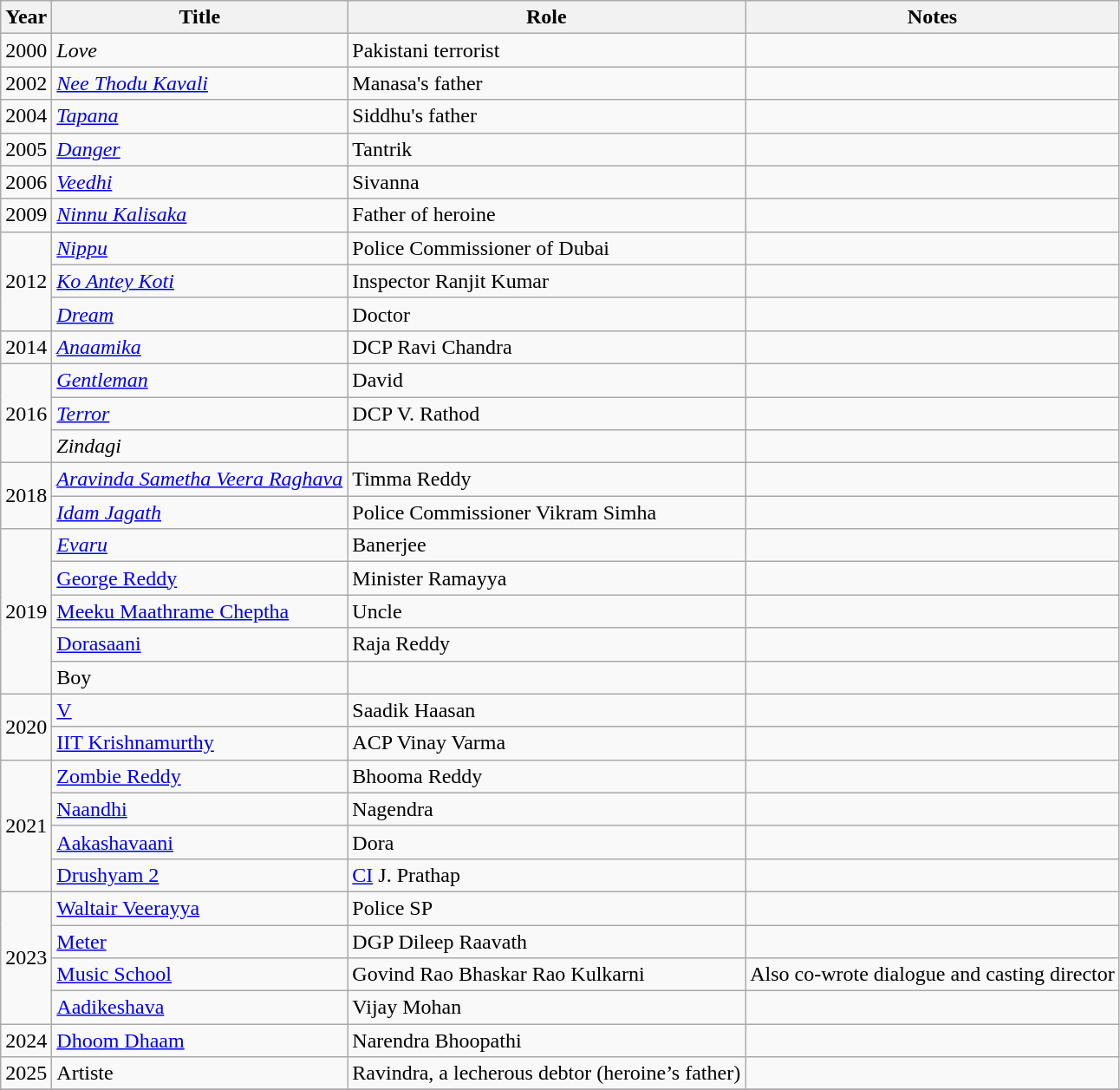<table class="wikitable sortable plainrowheaders">
<tr>
<th>Year</th>
<th>Title</th>
<th>Role</th>
<th scope="col" class="unsortable">Notes</th>
</tr>
<tr>
<td>2000</td>
<td><em>Love</em></td>
<td>Pakistani terrorist</td>
<td></td>
</tr>
<tr>
<td>2002</td>
<td><em><a href='#'>Nee Thodu Kavali</a></em></td>
<td>Manasa's father</td>
<td></td>
</tr>
<tr>
<td>2004</td>
<td><a href='#'><em>Tapana</em></a></td>
<td>Siddhu's father</td>
<td></td>
</tr>
<tr>
<td>2005</td>
<td><a href='#'><em>Danger</em></a></td>
<td>Tantrik</td>
<td></td>
</tr>
<tr>
<td>2006</td>
<td><em><a href='#'>Veedhi</a></em></td>
<td>Sivanna</td>
<td></td>
</tr>
<tr>
<td>2009</td>
<td><em><a href='#'>Ninnu Kalisaka</a></em></td>
<td>Father of heroine</td>
<td></td>
</tr>
<tr>
<td rowspan="3">2012</td>
<td><em><a href='#'>Nippu</a></em></td>
<td>Police Commissioner of Dubai</td>
<td></td>
</tr>
<tr>
<td><em><a href='#'>Ko Antey Koti</a></em></td>
<td>Inspector Ranjit Kumar</td>
<td></td>
</tr>
<tr>
<td><em><a href='#'>Dream</a></em></td>
<td>Doctor</td>
<td></td>
</tr>
<tr>
<td>2014</td>
<td><em><a href='#'>Anaamika</a></em></td>
<td>DCP Ravi Chandra</td>
<td></td>
</tr>
<tr>
<td rowspan="3">2016</td>
<td><em><a href='#'>Gentleman</a></em></td>
<td>David</td>
<td></td>
</tr>
<tr>
<td><em><a href='#'>Terror</a></em></td>
<td>DCP V. Rathod</td>
<td></td>
</tr>
<tr>
<td><em>Zindagi</em></td>
<td></td>
<td></td>
</tr>
<tr>
<td rowspan="2">2018</td>
<td><em><a href='#'>Aravinda Sametha Veera Raghava</a></em></td>
<td>Timma Reddy</td>
<td></td>
</tr>
<tr>
<td><em><a href='#'>Idam Jagath</a></em></td>
<td>Police Commissioner Vikram Simha</td>
<td></td>
</tr>
<tr>
<td rowspan="5">2019</td>
<td><em><a href='#'>Evaru</a></em></td>
<td>Banerjee</td>
<td></td>
</tr>
<tr>
<td><a href='#'>George Reddy</a><em></td>
<td>Minister Ramayya</td>
<td></td>
</tr>
<tr>
<td></em><a href='#'>Meeku Maathrame Cheptha</a><em></td>
<td>Uncle</td>
<td></td>
</tr>
<tr>
<td></em><a href='#'>Dorasaani</a><em></td>
<td>Raja Reddy</td>
<td></td>
</tr>
<tr>
<td></em>Boy<em></td>
<td></td>
<td></td>
</tr>
<tr>
<td rowspan="2">2020</td>
<td></em><a href='#'>V</a><em></td>
<td>Saadik Haasan</td>
<td></td>
</tr>
<tr>
<td></em><a href='#'>IIT Krishnamurthy</a><em></td>
<td>ACP Vinay Varma</td>
<td></td>
</tr>
<tr>
<td rowspan="4">2021</td>
<td></em><a href='#'>Zombie Reddy</a><em></td>
<td>Bhooma Reddy</td>
<td></td>
</tr>
<tr>
<td></em><a href='#'>Naandhi</a><em></td>
<td>Nagendra</td>
<td></td>
</tr>
<tr>
<td></em><a href='#'>Aakashavaani</a><em></td>
<td>Dora</td>
<td></td>
</tr>
<tr>
<td></em><a href='#'>Drushyam 2</a><em></td>
<td><a href='#'>CI</a> J. Prathap</td>
<td></td>
</tr>
<tr>
<td rowspan="4">2023</td>
<td></em><a href='#'>Waltair Veerayya</a><em></td>
<td>Police SP</td>
<td></td>
</tr>
<tr>
<td><a href='#'></em>Meter<em></a></td>
<td>DGP Dileep Raavath</td>
<td></td>
</tr>
<tr>
<td><a href='#'></em>Music School<em></a></td>
<td>Govind Rao Bhaskar Rao Kulkarni</td>
<td>Also co-wrote dialogue and casting director</td>
</tr>
<tr>
<td></em><a href='#'>Aadikeshava</a><em></td>
<td>Vijay Mohan</td>
<td></td>
</tr>
<tr>
<td>2024</td>
<td></em><a href='#'>Dhoom Dhaam</a><em></td>
<td>Narendra Bhoopathi</td>
<td></td>
</tr>
<tr>
<td>2025</td>
<td></em>Artiste<em></td>
<td>Ravindra, a lecherous debtor (heroine’s father) </td>
<td></td>
</tr>
<tr>
</tr>
</table>
